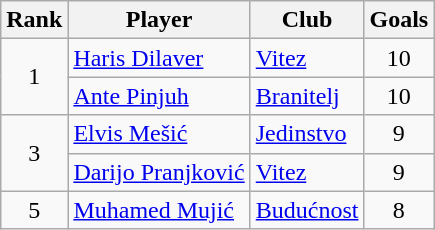<table class="wikitable" style="text-align:center">
<tr>
<th>Rank</th>
<th>Player</th>
<th>Club</th>
<th>Goals</th>
</tr>
<tr>
<td rowspan="2">1</td>
<td align="left"> <a href='#'>Haris Dilaver</a></td>
<td align="left"><a href='#'>Vitez</a></td>
<td>10</td>
</tr>
<tr>
<td align="left"> <a href='#'>Ante Pinjuh</a></td>
<td align="left"><a href='#'>Branitelj</a></td>
<td>10</td>
</tr>
<tr>
<td rowspan="2">3</td>
<td align="left"> <a href='#'>Elvis Mešić</a></td>
<td align="left"><a href='#'>Jedinstvo</a></td>
<td>9</td>
</tr>
<tr>
<td align="left"> <a href='#'>Darijo Pranjković</a></td>
<td align="left"><a href='#'>Vitez</a></td>
<td>9</td>
</tr>
<tr>
<td rowspan="1">5</td>
<td align="left"> <a href='#'>Muhamed Mujić</a></td>
<td align="left"><a href='#'>Budućnost</a></td>
<td>8<br></td>
</tr>
</table>
